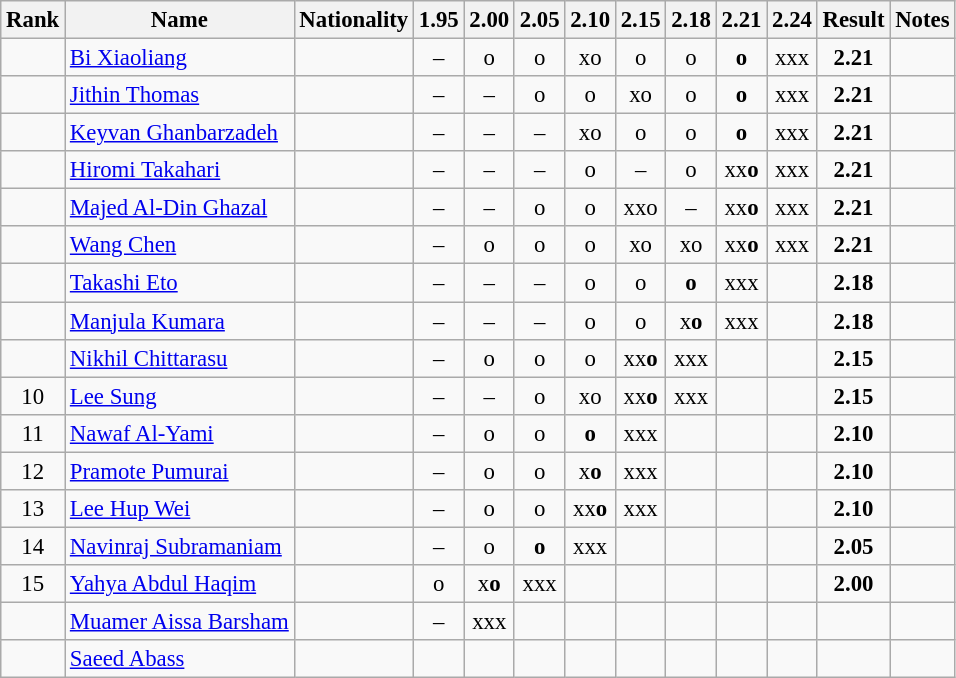<table class="wikitable sortable" style="text-align:center;font-size:95%">
<tr>
<th>Rank</th>
<th>Name</th>
<th>Nationality</th>
<th>1.95</th>
<th>2.00</th>
<th>2.05</th>
<th>2.10</th>
<th>2.15</th>
<th>2.18</th>
<th>2.21</th>
<th>2.24</th>
<th>Result</th>
<th>Notes</th>
</tr>
<tr>
<td></td>
<td align=left><a href='#'>Bi Xiaoliang</a></td>
<td align=left></td>
<td>–</td>
<td>o</td>
<td>o</td>
<td>xo</td>
<td>o</td>
<td>o</td>
<td><strong>o</strong></td>
<td>xxx</td>
<td><strong>2.21</strong></td>
<td></td>
</tr>
<tr>
<td></td>
<td align=left><a href='#'>Jithin Thomas</a></td>
<td align=left></td>
<td>–</td>
<td>–</td>
<td>o</td>
<td>o</td>
<td>xo</td>
<td>o</td>
<td><strong>o</strong></td>
<td>xxx</td>
<td><strong>2.21</strong></td>
<td></td>
</tr>
<tr>
<td></td>
<td align=left><a href='#'>Keyvan Ghanbarzadeh</a></td>
<td align=left></td>
<td>–</td>
<td>–</td>
<td>–</td>
<td>xo</td>
<td>o</td>
<td>o</td>
<td><strong>o</strong></td>
<td>xxx</td>
<td><strong>2.21</strong></td>
<td></td>
</tr>
<tr>
<td></td>
<td align=left><a href='#'>Hiromi Takahari</a></td>
<td align=left></td>
<td>–</td>
<td>–</td>
<td>–</td>
<td>o</td>
<td>–</td>
<td>o</td>
<td>xx<strong>o</strong></td>
<td>xxx</td>
<td><strong>2.21</strong></td>
<td></td>
</tr>
<tr>
<td></td>
<td align=left><a href='#'>Majed Al-Din Ghazal</a></td>
<td align=left></td>
<td>–</td>
<td>–</td>
<td>o</td>
<td>o</td>
<td>xxo</td>
<td>–</td>
<td>xx<strong>o</strong></td>
<td>xxx</td>
<td><strong>2.21</strong></td>
<td></td>
</tr>
<tr>
<td></td>
<td align=left><a href='#'>Wang Chen</a></td>
<td align=left></td>
<td>–</td>
<td>o</td>
<td>o</td>
<td>o</td>
<td>xo</td>
<td>xo</td>
<td>xx<strong>o</strong></td>
<td>xxx</td>
<td><strong>2.21</strong></td>
<td></td>
</tr>
<tr>
<td></td>
<td align=left><a href='#'>Takashi Eto</a></td>
<td align=left></td>
<td>–</td>
<td>–</td>
<td>–</td>
<td>o</td>
<td>o</td>
<td><strong>o</strong></td>
<td>xxx</td>
<td></td>
<td><strong>2.18</strong></td>
<td></td>
</tr>
<tr>
<td></td>
<td align=left><a href='#'>Manjula Kumara</a></td>
<td align=left></td>
<td>–</td>
<td>–</td>
<td>–</td>
<td>o</td>
<td>o</td>
<td>x<strong>o</strong></td>
<td>xxx</td>
<td></td>
<td><strong>2.18</strong></td>
<td></td>
</tr>
<tr>
<td></td>
<td align=left><a href='#'>Nikhil Chittarasu</a></td>
<td align=left></td>
<td>–</td>
<td>o</td>
<td>o</td>
<td>o</td>
<td>xx<strong>o</strong></td>
<td>xxx</td>
<td></td>
<td></td>
<td><strong>2.15</strong></td>
<td></td>
</tr>
<tr>
<td>10</td>
<td align=left><a href='#'>Lee Sung</a></td>
<td align=left></td>
<td>–</td>
<td>–</td>
<td>o</td>
<td>xo</td>
<td>xx<strong>o</strong></td>
<td>xxx</td>
<td></td>
<td></td>
<td><strong>2.15</strong></td>
<td></td>
</tr>
<tr>
<td>11</td>
<td align=left><a href='#'>Nawaf Al-Yami</a></td>
<td align=left></td>
<td>–</td>
<td>o</td>
<td>o</td>
<td><strong>o</strong></td>
<td>xxx</td>
<td></td>
<td></td>
<td></td>
<td><strong>2.10</strong></td>
<td></td>
</tr>
<tr>
<td>12</td>
<td align=left><a href='#'>Pramote Pumurai</a></td>
<td align=left></td>
<td>–</td>
<td>o</td>
<td>o</td>
<td>x<strong>o</strong></td>
<td>xxx</td>
<td></td>
<td></td>
<td></td>
<td><strong>2.10</strong></td>
<td></td>
</tr>
<tr>
<td>13</td>
<td align=left><a href='#'>Lee Hup Wei</a></td>
<td align=left></td>
<td>–</td>
<td>o</td>
<td>o</td>
<td>xx<strong>o</strong></td>
<td>xxx</td>
<td></td>
<td></td>
<td></td>
<td><strong>2.10</strong></td>
<td></td>
</tr>
<tr>
<td>14</td>
<td align=left><a href='#'>Navinraj Subramaniam</a></td>
<td align=left></td>
<td>–</td>
<td>o</td>
<td><strong>o</strong></td>
<td>xxx</td>
<td></td>
<td></td>
<td></td>
<td></td>
<td><strong>2.05</strong></td>
<td></td>
</tr>
<tr>
<td>15</td>
<td align=left><a href='#'>Yahya Abdul Haqim</a></td>
<td align=left></td>
<td>o</td>
<td>x<strong>o</strong></td>
<td>xxx</td>
<td></td>
<td></td>
<td></td>
<td></td>
<td></td>
<td><strong>2.00</strong></td>
<td></td>
</tr>
<tr>
<td></td>
<td align=left><a href='#'>Muamer Aissa Barsham</a></td>
<td align=left></td>
<td>–</td>
<td>xxx</td>
<td></td>
<td></td>
<td></td>
<td></td>
<td></td>
<td></td>
<td><strong></strong></td>
<td></td>
</tr>
<tr>
<td></td>
<td align=left><a href='#'>Saeed Abass</a></td>
<td align=left></td>
<td></td>
<td></td>
<td></td>
<td></td>
<td></td>
<td></td>
<td></td>
<td></td>
<td><strong></strong></td>
<td></td>
</tr>
</table>
